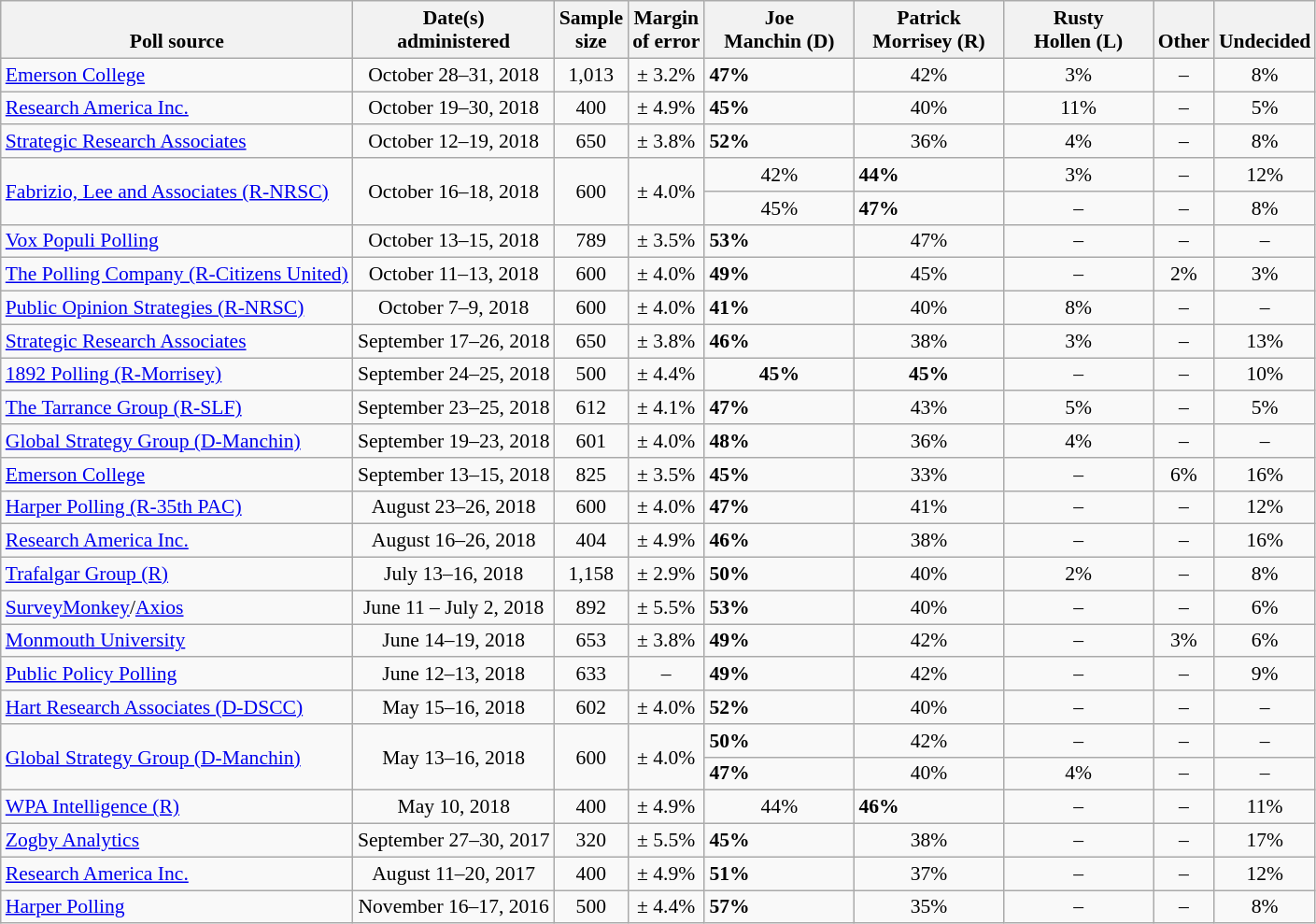<table class="wikitable" style="font-size:90%">
<tr valign=bottom>
<th>Poll source</th>
<th>Date(s)<br>administered</th>
<th>Sample<br>size</th>
<th>Margin<br>of error</th>
<th style="width:100px;">Joe<br>Manchin (D)</th>
<th style="width:100px;">Patrick<br>Morrisey (R)</th>
<th style="width:100px;">Rusty<br>Hollen (L)</th>
<th>Other</th>
<th>Undecided</th>
</tr>
<tr>
<td><a href='#'>Emerson College</a></td>
<td align=center>October 28–31, 2018</td>
<td align=center>1,013</td>
<td align=center>± 3.2%</td>
<td><strong>47%</strong></td>
<td align=center>42%</td>
<td align=center>3%</td>
<td align=center>–</td>
<td align=center>8%</td>
</tr>
<tr>
<td><a href='#'>Research America Inc.</a></td>
<td align=center>October 19–30, 2018</td>
<td align=center>400</td>
<td align=center>± 4.9%</td>
<td><strong>45%</strong></td>
<td align=center>40%</td>
<td align=center>11%</td>
<td align=center>–</td>
<td align=center>5%</td>
</tr>
<tr>
<td><a href='#'>Strategic Research Associates</a></td>
<td align=center>October 12–19, 2018</td>
<td align=center>650</td>
<td align=center>± 3.8%</td>
<td><strong>52%</strong></td>
<td align=center>36%</td>
<td align=center>4%</td>
<td align=center>–</td>
<td align=center>8%</td>
</tr>
<tr>
<td rowspan=2><a href='#'>Fabrizio, Lee and Associates (R-NRSC)</a></td>
<td rowspan=2 align=center>October 16–18, 2018</td>
<td rowspan=2 align=center>600</td>
<td rowspan=2 align=center>± 4.0%</td>
<td align=center>42%</td>
<td><strong>44%</strong></td>
<td align=center>3%</td>
<td align=center>–</td>
<td align=center>12%</td>
</tr>
<tr>
<td align=center>45%</td>
<td><strong>47%</strong></td>
<td align=center>–</td>
<td align=center>–</td>
<td align=center>8%</td>
</tr>
<tr>
<td><a href='#'>Vox Populi Polling</a></td>
<td align=center>October 13–15, 2018</td>
<td align=center>789</td>
<td align=center>± 3.5%</td>
<td><strong>53%</strong></td>
<td align=center>47%</td>
<td align=center>–</td>
<td align=center>–</td>
<td align=center>–</td>
</tr>
<tr>
<td><a href='#'>The Polling Company (R-Citizens United)</a></td>
<td align=center>October 11–13, 2018</td>
<td align=center>600</td>
<td align=center>± 4.0%</td>
<td><strong>49%</strong></td>
<td align=center>45%</td>
<td align=center>–</td>
<td align=center>2%</td>
<td align=center>3%</td>
</tr>
<tr>
<td><a href='#'>Public Opinion Strategies (R-NRSC)</a></td>
<td align=center>October 7–9, 2018</td>
<td align=center>600</td>
<td align=center>± 4.0%</td>
<td><strong>41%</strong></td>
<td align=center>40%</td>
<td align=center>8%</td>
<td align=center>–</td>
<td align=center>–</td>
</tr>
<tr>
<td><a href='#'>Strategic Research Associates</a></td>
<td align=center>September 17–26, 2018</td>
<td align=center>650</td>
<td align=center>± 3.8%</td>
<td><strong>46%</strong></td>
<td align=center>38%</td>
<td align=center>3%</td>
<td align=center>–</td>
<td align=center>13%</td>
</tr>
<tr>
<td><a href='#'>1892 Polling (R-Morrisey)</a></td>
<td align=center>September 24–25, 2018</td>
<td align=center>500</td>
<td align=center>± 4.4%</td>
<td align=center><strong>45%</strong></td>
<td align=center><strong>45%</strong></td>
<td align=center>–</td>
<td align=center>–</td>
<td align=center>10%</td>
</tr>
<tr>
<td><a href='#'>The Tarrance Group (R-SLF)</a></td>
<td align=center>September 23–25, 2018</td>
<td align=center>612</td>
<td align=center>± 4.1%</td>
<td><strong>47%</strong></td>
<td align=center>43%</td>
<td align=center>5%</td>
<td align=center>–</td>
<td align=center>5%</td>
</tr>
<tr>
<td><a href='#'>Global Strategy Group (D-Manchin)</a></td>
<td align=center>September 19–23, 2018</td>
<td align=center>601</td>
<td align=center>± 4.0%</td>
<td><strong>48%</strong></td>
<td align=center>36%</td>
<td align=center>4%</td>
<td align=center>–</td>
<td align=center>–</td>
</tr>
<tr>
<td><a href='#'>Emerson College</a></td>
<td align=center>September 13–15, 2018</td>
<td align=center>825</td>
<td align=center>± 3.5%</td>
<td><strong>45%</strong></td>
<td align=center>33%</td>
<td align=center>–</td>
<td align=center>6%</td>
<td align=center>16%</td>
</tr>
<tr>
<td><a href='#'>Harper Polling (R-35th PAC)</a></td>
<td align=center>August 23–26, 2018</td>
<td align=center>600</td>
<td align=center>± 4.0%</td>
<td><strong>47%</strong></td>
<td align=center>41%</td>
<td align=center>–</td>
<td align=center>–</td>
<td align=center>12%</td>
</tr>
<tr>
<td><a href='#'>Research America Inc.</a></td>
<td align=center>August 16–26, 2018</td>
<td align=center>404</td>
<td align=center>± 4.9%</td>
<td><strong>46%</strong></td>
<td align=center>38%</td>
<td align=center>–</td>
<td align=center>–</td>
<td align=center>16%</td>
</tr>
<tr>
<td><a href='#'>Trafalgar Group (R)</a></td>
<td align=center>July 13–16, 2018</td>
<td align=center>1,158</td>
<td align=center>± 2.9%</td>
<td><strong>50%</strong></td>
<td align=center>40%</td>
<td align=center>2%</td>
<td align=center>–</td>
<td align=center>8%</td>
</tr>
<tr>
<td><a href='#'>SurveyMonkey</a>/<a href='#'>Axios</a></td>
<td align=center>June 11 – July 2, 2018</td>
<td align=center>892</td>
<td align=center>± 5.5%</td>
<td><strong>53%</strong></td>
<td align=center>40%</td>
<td align=center>–</td>
<td align=center>–</td>
<td align=center>6%</td>
</tr>
<tr>
<td><a href='#'>Monmouth University</a></td>
<td align=center>June 14–19, 2018</td>
<td align=center>653</td>
<td align=center>± 3.8%</td>
<td><strong>49%</strong></td>
<td align=center>42%</td>
<td align=center>–</td>
<td align=center>3%</td>
<td align=center>6%</td>
</tr>
<tr>
<td><a href='#'>Public Policy Polling</a></td>
<td align=center>June 12–13, 2018</td>
<td align=center>633</td>
<td align=center>–</td>
<td><strong>49%</strong></td>
<td align=center>42%</td>
<td align=center>–</td>
<td align=center>–</td>
<td align=center>9%</td>
</tr>
<tr>
<td><a href='#'>Hart Research Associates (D-DSCC)</a></td>
<td align=center>May 15–16, 2018</td>
<td align=center>602</td>
<td align=center>± 4.0%</td>
<td><strong>52%</strong></td>
<td align=center>40%</td>
<td align=center>–</td>
<td align=center>–</td>
<td align=center>–</td>
</tr>
<tr>
<td rowspan=2><a href='#'>Global Strategy Group (D-Manchin)</a></td>
<td rowspan=2 align=center>May 13–16, 2018</td>
<td rowspan=2 align=center>600</td>
<td rowspan=2 align=center>± 4.0%</td>
<td><strong>50%</strong></td>
<td align=center>42%</td>
<td align=center>–</td>
<td align=center>–</td>
<td align=center>–</td>
</tr>
<tr>
<td><strong>47%</strong></td>
<td align=center>40%</td>
<td align=center>4%</td>
<td align=center>–</td>
<td align=center>–</td>
</tr>
<tr>
<td><a href='#'>WPA Intelligence (R)</a></td>
<td align=center>May 10, 2018</td>
<td align=center>400</td>
<td align=center>± 4.9%</td>
<td align=center>44%</td>
<td><strong>46%</strong></td>
<td align=center>–</td>
<td align=center>–</td>
<td align=center>11%</td>
</tr>
<tr>
<td><a href='#'>Zogby Analytics</a></td>
<td align=center>September 27–30, 2017</td>
<td align=center>320</td>
<td align=center>± 5.5%</td>
<td><strong>45%</strong></td>
<td align=center>38%</td>
<td align=center>–</td>
<td align=center>–</td>
<td align=center>17%</td>
</tr>
<tr>
<td><a href='#'>Research America Inc.</a></td>
<td align=center>August 11–20, 2017</td>
<td align=center>400</td>
<td align=center>± 4.9%</td>
<td><strong>51%</strong></td>
<td align=center>37%</td>
<td align=center>–</td>
<td align=center>–</td>
<td align=center>12%</td>
</tr>
<tr>
<td><a href='#'>Harper Polling</a></td>
<td align=center>November 16–17, 2016</td>
<td align=center>500</td>
<td align=center>± 4.4%</td>
<td><strong>57%</strong></td>
<td align=center>35%</td>
<td align=center>–</td>
<td align=center>–</td>
<td align=center>8%</td>
</tr>
</table>
